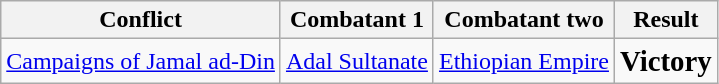<table class="wikitable sortable">
<tr>
<th>Conflict</th>
<th>Combatant 1</th>
<th>Combatant two</th>
<th>Result</th>
</tr>
<tr>
<td><a href='#'>Campaigns of Jamal ad-Din</a></td>
<td><a href='#'>Adal Sultanate</a></td>
<td><a href='#'>Ethiopian Empire</a></td>
<td><strong><big>Victory</big></strong></td>
</tr>
</table>
